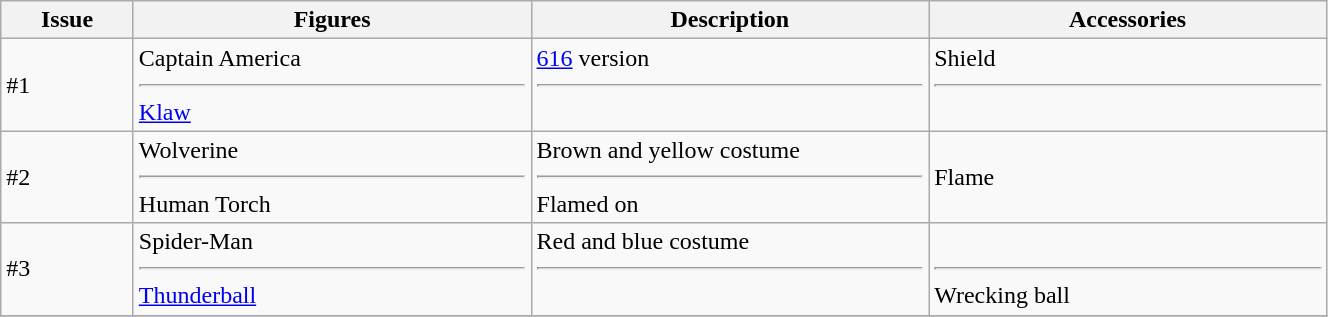<table class="wikitable" width="70%">
<tr>
<th width=10%>Issue</th>
<th width=30%>Figures</th>
<th width=30%>Description</th>
<th width=30%>Accessories</th>
</tr>
<tr>
<td>#1</td>
<td>Captain America<hr><a href='#'>Klaw</a></td>
<td><a href='#'>616</a> version<hr> </td>
<td>Shield<hr> </td>
</tr>
<tr>
<td>#2</td>
<td>Wolverine<hr>Human Torch</td>
<td>Brown and yellow costume<hr>Flamed on</td>
<td>Flame</td>
</tr>
<tr>
<td>#3</td>
<td>Spider-Man<hr><a href='#'>Thunderball</a></td>
<td>Red and blue costume<hr> </td>
<td> <hr>Wrecking ball</td>
</tr>
<tr>
</tr>
</table>
